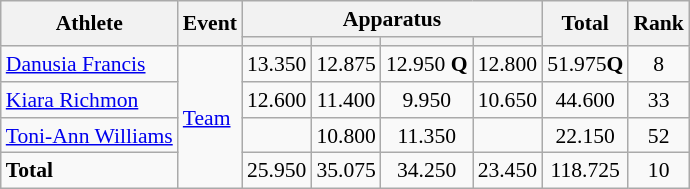<table class="wikitable" style="font-size:90%">
<tr>
<th rowspan=2>Athlete</th>
<th rowspan=2>Event</th>
<th colspan=4>Apparatus</th>
<th rowspan=2>Total</th>
<th rowspan=2>Rank</th>
</tr>
<tr style="font-size:95%">
<th></th>
<th></th>
<th></th>
<th></th>
</tr>
<tr align=center>
<td align=left><a href='#'>Danusia Francis</a></td>
<td align=left rowspan=6><a href='#'>Team</a></td>
<td>13.350</td>
<td>12.875</td>
<td>12.950 <strong>Q</strong></td>
<td>12.800</td>
<td>51.975<strong>Q</strong></td>
<td>8</td>
</tr>
<tr align=center>
<td align=left><a href='#'>Kiara Richmon</a></td>
<td>12.600</td>
<td>11.400</td>
<td>9.950</td>
<td>10.650</td>
<td>44.600</td>
<td>33</td>
</tr>
<tr align=center>
<td align=left><a href='#'>Toni-Ann Williams</a></td>
<td></td>
<td>10.800</td>
<td>11.350</td>
<td></td>
<td>22.150</td>
<td>52</td>
</tr>
<tr align=center>
<td align=left><strong>Total</strong></td>
<td>25.950</td>
<td>35.075</td>
<td>34.250</td>
<td>23.450</td>
<td>118.725</td>
<td>10</td>
</tr>
</table>
